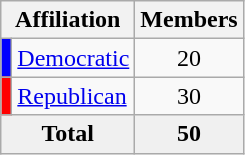<table class="wikitable">
<tr>
<th colspan=2>Affiliation</th>
<th>Members</th>
</tr>
<tr>
<td style="background:blue;"></td>
<td><a href='#'>Democratic</a></td>
<td style="text-align:center">20</td>
</tr>
<tr>
<td style="background:red;"></td>
<td><a href='#'>Republican</a></td>
<td style="text-align:center">30</td>
</tr>
<tr style="background:#f0f0f0; font-weight:bold; text-align:center">
<td colspan=2>Total</td>
<td>50</td>
</tr>
</table>
